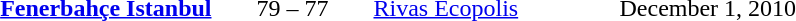<table style="text-align:center">
<tr>
<th width=160></th>
<th width=100></th>
<th width=160></th>
<th width=200></th>
</tr>
<tr>
<td align=right><strong><a href='#'>Fenerbahçe Istanbul</a></strong> </td>
<td>79 – 77</td>
<td align=left> <a href='#'>Rivas Ecopolis</a></td>
<td align=left>December 1, 2010 </td>
</tr>
</table>
